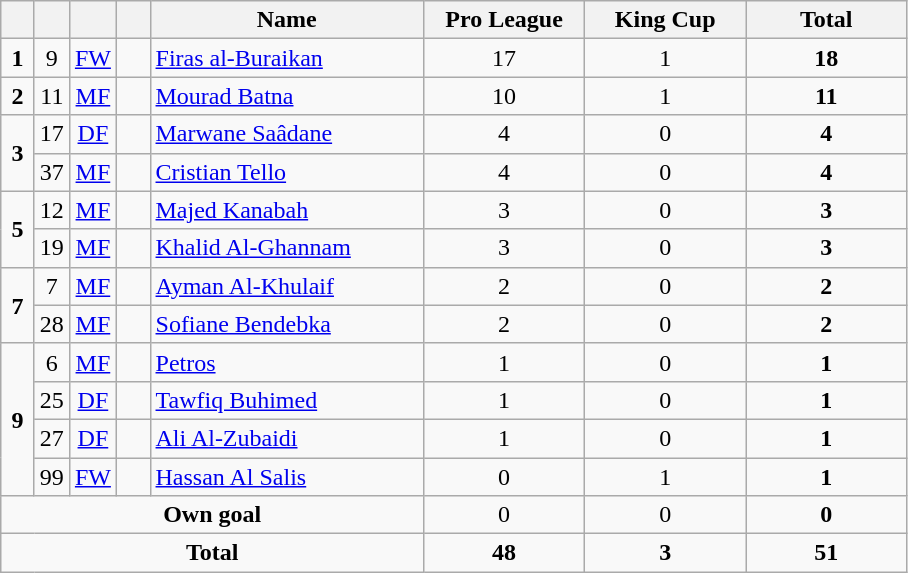<table class="wikitable" style="text-align:center">
<tr>
<th width=15></th>
<th width=15></th>
<th width=15></th>
<th width=15></th>
<th width=175>Name</th>
<th width=100>Pro League</th>
<th width=100>King Cup</th>
<th width=100>Total</th>
</tr>
<tr>
<td><strong>1</strong></td>
<td>9</td>
<td><a href='#'>FW</a></td>
<td></td>
<td align=left><a href='#'>Firas al-Buraikan</a></td>
<td>17</td>
<td>1</td>
<td><strong>18</strong></td>
</tr>
<tr>
<td><strong>2</strong></td>
<td>11</td>
<td><a href='#'>MF</a></td>
<td></td>
<td align=left><a href='#'>Mourad Batna</a></td>
<td>10</td>
<td>1</td>
<td><strong>11</strong></td>
</tr>
<tr>
<td rowspan=2><strong>3</strong></td>
<td>17</td>
<td><a href='#'>DF</a></td>
<td></td>
<td align=left><a href='#'>Marwane Saâdane</a></td>
<td>4</td>
<td>0</td>
<td><strong>4</strong></td>
</tr>
<tr>
<td>37</td>
<td><a href='#'>MF</a></td>
<td></td>
<td align=left><a href='#'>Cristian Tello</a></td>
<td>4</td>
<td>0</td>
<td><strong>4</strong></td>
</tr>
<tr>
<td rowspan=2><strong>5</strong></td>
<td>12</td>
<td><a href='#'>MF</a></td>
<td></td>
<td align=left><a href='#'>Majed Kanabah</a></td>
<td>3</td>
<td>0</td>
<td><strong>3</strong></td>
</tr>
<tr>
<td>19</td>
<td><a href='#'>MF</a></td>
<td></td>
<td align=left><a href='#'>Khalid Al-Ghannam</a></td>
<td>3</td>
<td>0</td>
<td><strong>3</strong></td>
</tr>
<tr>
<td rowspan=2><strong>7</strong></td>
<td>7</td>
<td><a href='#'>MF</a></td>
<td></td>
<td align=left><a href='#'>Ayman Al-Khulaif</a></td>
<td>2</td>
<td>0</td>
<td><strong>2</strong></td>
</tr>
<tr>
<td>28</td>
<td><a href='#'>MF</a></td>
<td></td>
<td align=left><a href='#'>Sofiane Bendebka</a></td>
<td>2</td>
<td>0</td>
<td><strong>2</strong></td>
</tr>
<tr>
<td rowspan=4><strong>9</strong></td>
<td>6</td>
<td><a href='#'>MF</a></td>
<td></td>
<td align=left><a href='#'>Petros</a></td>
<td>1</td>
<td>0</td>
<td><strong>1</strong></td>
</tr>
<tr>
<td>25</td>
<td><a href='#'>DF</a></td>
<td></td>
<td align=left><a href='#'>Tawfiq Buhimed</a></td>
<td>1</td>
<td>0</td>
<td><strong>1</strong></td>
</tr>
<tr>
<td>27</td>
<td><a href='#'>DF</a></td>
<td></td>
<td align=left><a href='#'>Ali Al-Zubaidi</a></td>
<td>1</td>
<td>0</td>
<td><strong>1</strong></td>
</tr>
<tr>
<td>99</td>
<td><a href='#'>FW</a></td>
<td></td>
<td align=left><a href='#'>Hassan Al Salis</a></td>
<td>0</td>
<td>1</td>
<td><strong>1</strong></td>
</tr>
<tr>
<td colspan=5><strong>Own goal</strong></td>
<td>0</td>
<td>0</td>
<td><strong>0</strong></td>
</tr>
<tr>
<td colspan=5><strong>Total</strong></td>
<td><strong>48</strong></td>
<td><strong>3</strong></td>
<td><strong>51</strong></td>
</tr>
</table>
